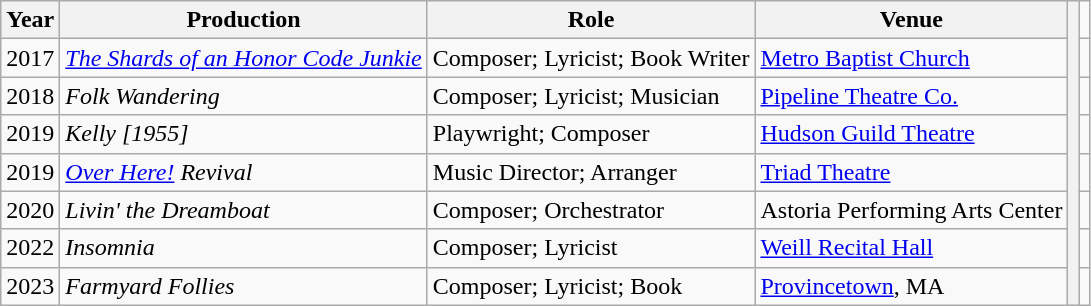<table class="wikitable sortable">
<tr>
<th>Year</th>
<th>Production</th>
<th>Role</th>
<th>Venue</th>
<th rowspan="0" style="text-align: center;" class="unsortable"></th>
</tr>
<tr>
<td rowspan="1">2017</td>
<td><em><a href='#'>The Shards of an Honor Code Junkie</a></em></td>
<td>Composer; Lyricist; Book Writer</td>
<td><a href='#'>Metro Baptist Church</a></td>
<td></td>
</tr>
<tr>
<td rowspan="1">2018</td>
<td><em>Folk Wandering</em></td>
<td>Composer; Lyricist; Musician</td>
<td><a href='#'>Pipeline Theatre Co.</a></td>
<td></td>
</tr>
<tr>
<td rowspan="1">2019</td>
<td><em>Kelly [1955]</em></td>
<td>Playwright; Composer</td>
<td><a href='#'>Hudson Guild Theatre</a></td>
<td></td>
</tr>
<tr>
<td rowspan="1">2019</td>
<td><em><a href='#'>Over Here!</a> Revival</em></td>
<td>Music Director; Arranger</td>
<td><a href='#'>Triad Theatre</a></td>
<td></td>
</tr>
<tr>
<td rowspan="1">2020</td>
<td><em>Livin' the Dreamboat</em></td>
<td>Composer; Orchestrator</td>
<td>Astoria Performing Arts Center</td>
<td></td>
</tr>
<tr>
<td rowspan="1">2022</td>
<td><em>Insomnia</em></td>
<td>Composer; Lyricist</td>
<td><a href='#'>Weill Recital Hall</a></td>
<td></td>
</tr>
<tr>
<td rowspan="1">2023</td>
<td><em>Farmyard Follies</em></td>
<td>Composer; Lyricist; Book</td>
<td><a href='#'>Provincetown</a>, MA</td>
<td></td>
</tr>
</table>
